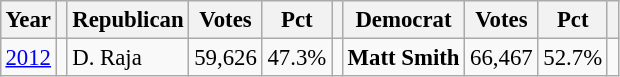<table class="wikitable" style="margin:0.5em ; font-size:95%">
<tr>
<th>Year</th>
<th></th>
<th>Republican</th>
<th>Votes</th>
<th>Pct</th>
<th></th>
<th>Democrat</th>
<th>Votes</th>
<th>Pct</th>
<th></th>
</tr>
<tr>
<td><a href='#'>2012</a></td>
<td></td>
<td>D. Raja</td>
<td>59,626</td>
<td>47.3%</td>
<td></td>
<td><strong>Matt Smith</strong></td>
<td>66,467</td>
<td>52.7%</td>
</tr>
</table>
